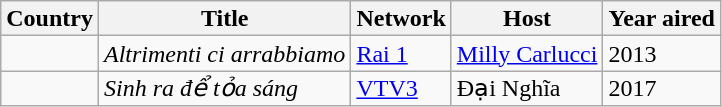<table class="wikitable" style="text-align:left; line-height:16px;">
<tr>
<th>Country</th>
<th>Title</th>
<th>Network</th>
<th>Host</th>
<th>Year aired</th>
</tr>
<tr>
<td></td>
<td><em>Altrimenti ci arrabbiamo</em></td>
<td><a href='#'>Rai 1</a></td>
<td><a href='#'>Milly Carlucci</a></td>
<td>2013</td>
</tr>
<tr>
<td></td>
<td><em>Sinh ra để tỏa sáng</em></td>
<td><a href='#'>VTV3</a></td>
<td>Đại Nghĩa</td>
<td>2017</td>
</tr>
</table>
